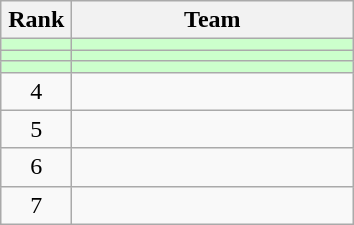<table class="wikitable" style="text-align: center;">
<tr>
<th width=40>Rank</th>
<th width=180>Team</th>
</tr>
<tr bgcolor=#ccffcc align=center>
<td></td>
<td style="text-align:left;"></td>
</tr>
<tr bgcolor=#ccffcc align=center>
<td></td>
<td style="text-align:left;"></td>
</tr>
<tr bgcolor=#ccffcc align=center>
<td></td>
<td style="text-align:left;"></td>
</tr>
<tr align=center>
<td>4</td>
<td style="text-align:left;"></td>
</tr>
<tr align=center>
<td>5</td>
<td style="text-align:left;"></td>
</tr>
<tr align=center>
<td>6</td>
<td style="text-align:left;"></td>
</tr>
<tr align=center>
<td>7</td>
<td style="text-align:left;"></td>
</tr>
</table>
